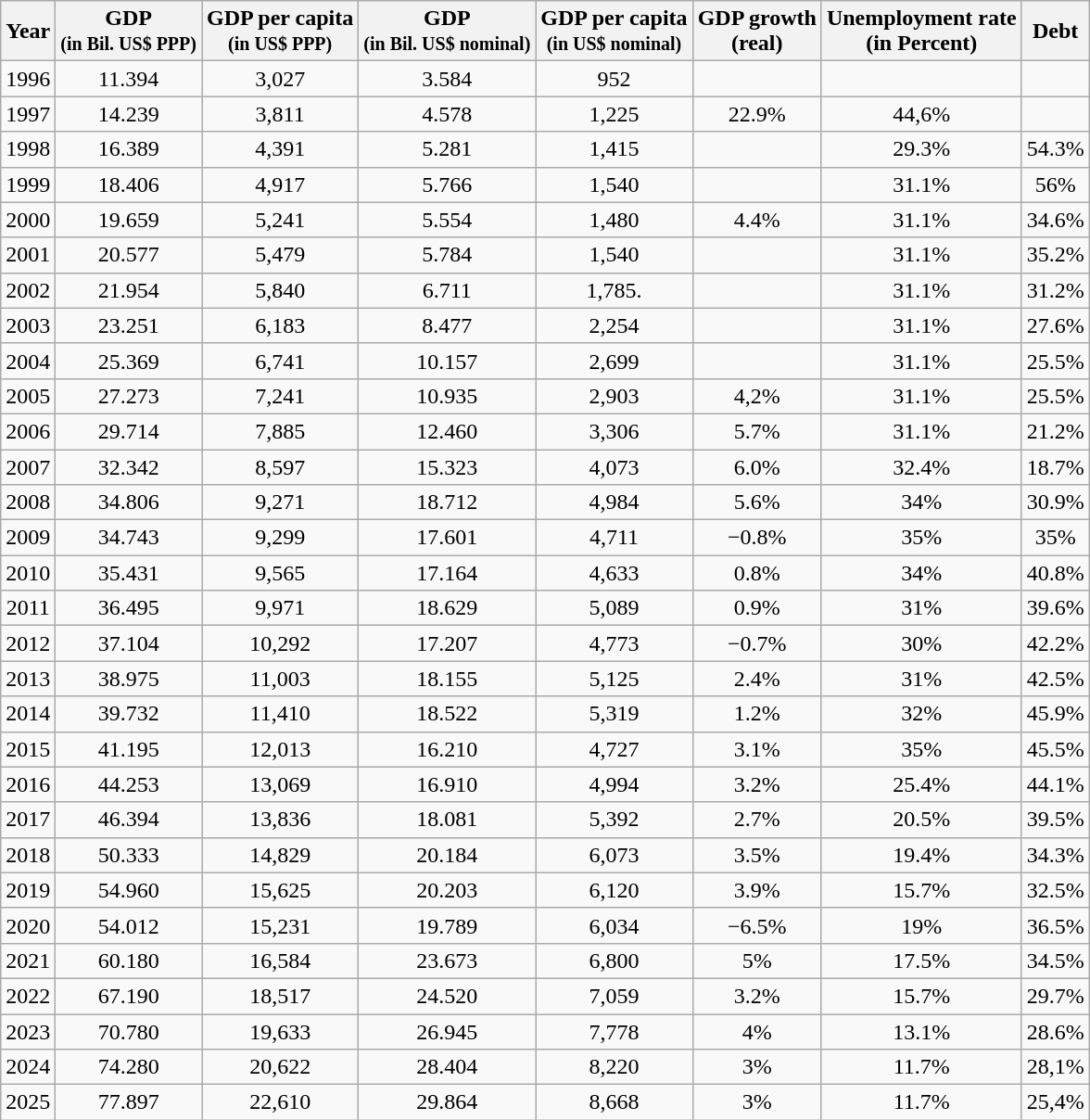<table class="wikitable" style="text-align:center; vertical-align:middle;">
<tr>
<th>Year</th>
<th>GDP<br><small>(in Bil. US$ PPP)</small></th>
<th>GDP per capita<br><small>(in US$ PPP)</small></th>
<th>GDP<br><small>(in Bil. US$ nominal)</small></th>
<th>GDP per capita<br><small>(in US$ nominal)</small></th>
<th>GDP growth<br>(real)</th>
<th>Unemployment rate<br>(in Percent)</th>
<th>Debt</th>
</tr>
<tr>
<td>1996</td>
<td>11.394</td>
<td>3,027</td>
<td>3.584</td>
<td>952</td>
<td></td>
<td></td>
<td></td>
</tr>
<tr>
<td>1997</td>
<td>14.239</td>
<td>3,811</td>
<td>4.578</td>
<td>1,225</td>
<td>22.9%</td>
<td>44,6%</td>
<td></td>
</tr>
<tr>
<td>1998</td>
<td>16.389</td>
<td>4,391</td>
<td>5.281</td>
<td>1,415</td>
<td></td>
<td>29.3%</td>
<td>54.3%</td>
</tr>
<tr>
<td>1999</td>
<td>18.406</td>
<td>4,917</td>
<td>5.766</td>
<td>1,540</td>
<td></td>
<td>31.1%</td>
<td>56%</td>
</tr>
<tr>
<td>2000</td>
<td>19.659</td>
<td>5,241</td>
<td>5.554</td>
<td>1,480</td>
<td>4.4%</td>
<td>31.1%</td>
<td>34.6%</td>
</tr>
<tr>
<td>2001</td>
<td>20.577</td>
<td>5,479</td>
<td>5.784</td>
<td>1,540</td>
<td></td>
<td>31.1%</td>
<td>35.2%</td>
</tr>
<tr>
<td>2002</td>
<td>21.954</td>
<td>5,840</td>
<td>6.711</td>
<td>1,785.</td>
<td></td>
<td>31.1%</td>
<td>31.2%</td>
</tr>
<tr>
<td>2003</td>
<td>23.251</td>
<td>6,183</td>
<td>8.477</td>
<td>2,254</td>
<td></td>
<td>31.1%</td>
<td>27.6%</td>
</tr>
<tr>
<td>2004</td>
<td>25.369</td>
<td>6,741</td>
<td>10.157</td>
<td>2,699</td>
<td></td>
<td>31.1%</td>
<td>25.5%</td>
</tr>
<tr>
<td>2005</td>
<td>27.273</td>
<td>7,241</td>
<td>10.935</td>
<td>2,903</td>
<td>4,2%</td>
<td>31.1%</td>
<td>25.5%</td>
</tr>
<tr>
<td>2006</td>
<td>29.714</td>
<td>7,885</td>
<td>12.460</td>
<td>3,306</td>
<td>5.7%</td>
<td>31.1%</td>
<td>21.2%</td>
</tr>
<tr>
<td>2007</td>
<td>32.342</td>
<td>8,597</td>
<td>15.323</td>
<td>4,073</td>
<td>6.0%</td>
<td>32.4%</td>
<td>18.7%</td>
</tr>
<tr>
<td>2008</td>
<td>34.806</td>
<td>9,271</td>
<td>18.712</td>
<td>4,984</td>
<td>5.6%</td>
<td>34%</td>
<td>30.9%</td>
</tr>
<tr>
<td>2009</td>
<td>34.743</td>
<td>9,299</td>
<td>17.601</td>
<td>4,711</td>
<td>−0.8%</td>
<td>35%</td>
<td>35%</td>
</tr>
<tr>
<td>2010</td>
<td>35.431</td>
<td>9,565</td>
<td>17.164</td>
<td>4,633</td>
<td>0.8%</td>
<td>34%</td>
<td>40.8%</td>
</tr>
<tr>
<td>2011</td>
<td>36.495</td>
<td>9,971</td>
<td>18.629</td>
<td>5,089</td>
<td>0.9%</td>
<td>31%</td>
<td>39.6%</td>
</tr>
<tr>
<td>2012</td>
<td>37.104</td>
<td>10,292</td>
<td>17.207</td>
<td>4,773</td>
<td>−0.7%</td>
<td>30%</td>
<td>42.2%</td>
</tr>
<tr>
<td>2013</td>
<td>38.975</td>
<td>11,003</td>
<td>18.155</td>
<td>5,125</td>
<td>2.4%</td>
<td>31%</td>
<td>42.5%</td>
</tr>
<tr>
<td>2014</td>
<td>39.732</td>
<td>11,410</td>
<td>18.522</td>
<td>5,319</td>
<td>1.2%</td>
<td>32%</td>
<td>45.9%</td>
</tr>
<tr>
<td>2015</td>
<td>41.195</td>
<td>12,013</td>
<td>16.210</td>
<td>4,727</td>
<td>3.1%</td>
<td>35%</td>
<td>45.5%</td>
</tr>
<tr>
<td>2016</td>
<td>44.253</td>
<td>13,069</td>
<td>16.910</td>
<td>4,994</td>
<td>3.2%</td>
<td>25.4%</td>
<td>44.1%</td>
</tr>
<tr>
<td>2017</td>
<td>46.394</td>
<td>13,836</td>
<td>18.081</td>
<td>5,392</td>
<td>2.7%</td>
<td>20.5%</td>
<td>39.5%</td>
</tr>
<tr>
<td>2018</td>
<td>50.333</td>
<td>14,829</td>
<td>20.184</td>
<td>6,073</td>
<td>3.5%</td>
<td>19.4%</td>
<td>34.3%</td>
</tr>
<tr>
<td>2019</td>
<td>54.960</td>
<td>15,625</td>
<td>20.203</td>
<td>6,120</td>
<td>3.9%</td>
<td>15.7%</td>
<td>32.5%</td>
</tr>
<tr>
<td>2020</td>
<td>54.012</td>
<td>15,231</td>
<td>19.789</td>
<td>6,034</td>
<td>−6.5%</td>
<td>19%</td>
<td>36.5%</td>
</tr>
<tr>
<td>2021</td>
<td>60.180</td>
<td>16,584</td>
<td>23.673</td>
<td>6,800</td>
<td>5%</td>
<td>17.5%</td>
<td>34.5%</td>
</tr>
<tr>
<td>2022</td>
<td>67.190</td>
<td>18,517</td>
<td>24.520</td>
<td>7,059</td>
<td>3.2%</td>
<td>15.7%</td>
<td>29.7%</td>
</tr>
<tr>
<td>2023</td>
<td>70.780</td>
<td>19,633</td>
<td>26.945</td>
<td>7,778</td>
<td>4%</td>
<td>13.1%</td>
<td>28.6%</td>
</tr>
<tr>
<td>2024</td>
<td>74.280</td>
<td>20,622</td>
<td>28.404</td>
<td>8,220</td>
<td>3%</td>
<td>11.7%</td>
<td>28,1%</td>
</tr>
<tr>
<td>2025</td>
<td>77.897</td>
<td>22,610</td>
<td>29.864</td>
<td>8,668</td>
<td>3%</td>
<td>11.7%</td>
<td>25,4%</td>
</tr>
</table>
